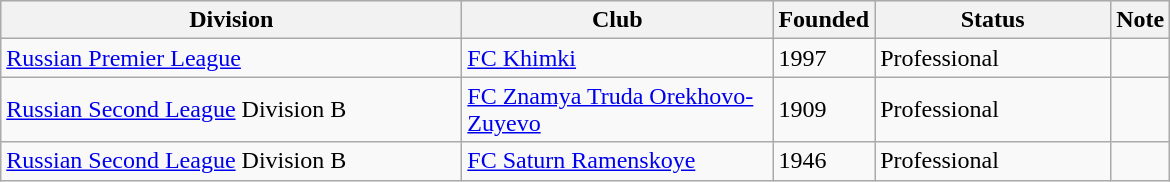<table class="wikitable">
<tr style="background:#efefef;">
<th scope="col" width="300">Division</th>
<th scope="col" width="200">Club</th>
<th scope="col" width="50">Founded</th>
<th scope="col" width="150">Status</th>
<th>Note</th>
</tr>
<tr>
<td><a href='#'>Russian Premier League</a></td>
<td><a href='#'>FC Khimki</a></td>
<td>1997</td>
<td>Professional</td>
<td></td>
</tr>
<tr>
<td><a href='#'>Russian Second League</a> Division B</td>
<td><a href='#'>FC Znamya Truda Orekhovo-Zuyevo</a></td>
<td>1909</td>
<td>Professional</td>
<td></td>
</tr>
<tr>
<td><a href='#'>Russian Second League</a> Division B</td>
<td><a href='#'>FC Saturn Ramenskoye</a></td>
<td>1946</td>
<td>Professional</td>
<td></td>
</tr>
</table>
